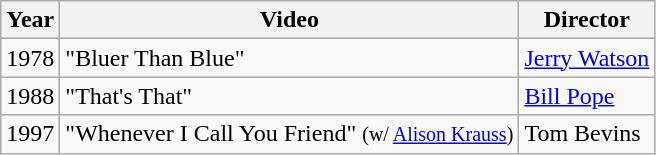<table class="wikitable">
<tr>
<th>Year</th>
<th>Video</th>
<th>Director</th>
</tr>
<tr>
<td>1978</td>
<td>"Bluer Than Blue"</td>
<td><a href='#'>Jerry Watson</a></td>
</tr>
<tr>
<td>1988</td>
<td>"That's That"</td>
<td><a href='#'>Bill Pope</a></td>
</tr>
<tr>
<td>1997</td>
<td>"Whenever I Call You Friend" <small>(w/ <a href='#'>Alison Krauss</a>)</small></td>
<td>Tom Bevins</td>
</tr>
</table>
